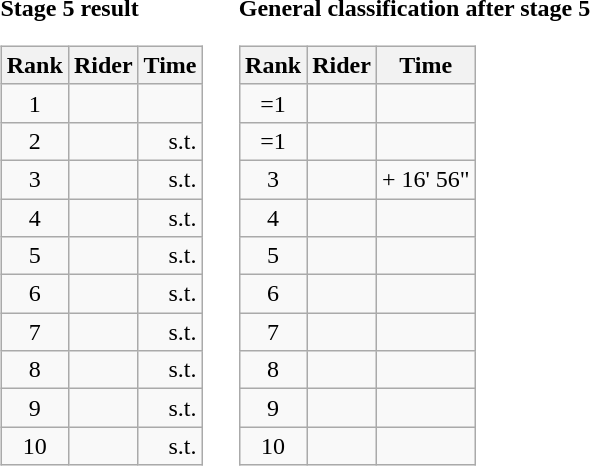<table>
<tr>
<td><strong>Stage 5 result</strong><br><table class="wikitable">
<tr>
<th scope="col">Rank</th>
<th scope="col">Rider</th>
<th scope="col">Time</th>
</tr>
<tr>
<td style="text-align:center;">1</td>
<td></td>
<td style="text-align:right;"></td>
</tr>
<tr>
<td style="text-align:center;">2</td>
<td></td>
<td style="text-align:right;">s.t.</td>
</tr>
<tr>
<td style="text-align:center;">3</td>
<td></td>
<td style="text-align:right;">s.t.</td>
</tr>
<tr>
<td style="text-align:center;">4</td>
<td></td>
<td style="text-align:right;">s.t.</td>
</tr>
<tr>
<td style="text-align:center;">5</td>
<td></td>
<td style="text-align:right;">s.t.</td>
</tr>
<tr>
<td style="text-align:center;">6</td>
<td></td>
<td style="text-align:right;">s.t.</td>
</tr>
<tr>
<td style="text-align:center;">7</td>
<td></td>
<td style="text-align:right;">s.t.</td>
</tr>
<tr>
<td style="text-align:center;">8</td>
<td></td>
<td style="text-align:right;">s.t.</td>
</tr>
<tr>
<td style="text-align:center;">9</td>
<td></td>
<td style="text-align:right;">s.t.</td>
</tr>
<tr>
<td style="text-align:center;">10</td>
<td></td>
<td style="text-align:right;">s.t.</td>
</tr>
</table>
</td>
<td></td>
<td><strong>General classification after stage 5</strong><br><table class="wikitable">
<tr>
<th scope="col">Rank</th>
<th scope="col">Rider</th>
<th scope="col">Time</th>
</tr>
<tr>
<td style="text-align:center;">=1</td>
<td></td>
<td style="text-align:right;"></td>
</tr>
<tr>
<td style="text-align:center;">=1</td>
<td></td>
<td style="text-align:right;"></td>
</tr>
<tr>
<td style="text-align:center;">3</td>
<td></td>
<td style="text-align:right;">+ 16' 56"</td>
</tr>
<tr>
<td style="text-align:center;">4</td>
<td></td>
<td></td>
</tr>
<tr>
<td style="text-align:center;">5</td>
<td></td>
<td></td>
</tr>
<tr>
<td style="text-align:center;">6</td>
<td></td>
<td></td>
</tr>
<tr>
<td style="text-align:center;">7</td>
<td></td>
<td></td>
</tr>
<tr>
<td style="text-align:center;">8</td>
<td></td>
<td></td>
</tr>
<tr>
<td style="text-align:center;">9</td>
<td></td>
<td></td>
</tr>
<tr>
<td style="text-align:center;">10</td>
<td></td>
<td></td>
</tr>
</table>
</td>
</tr>
</table>
